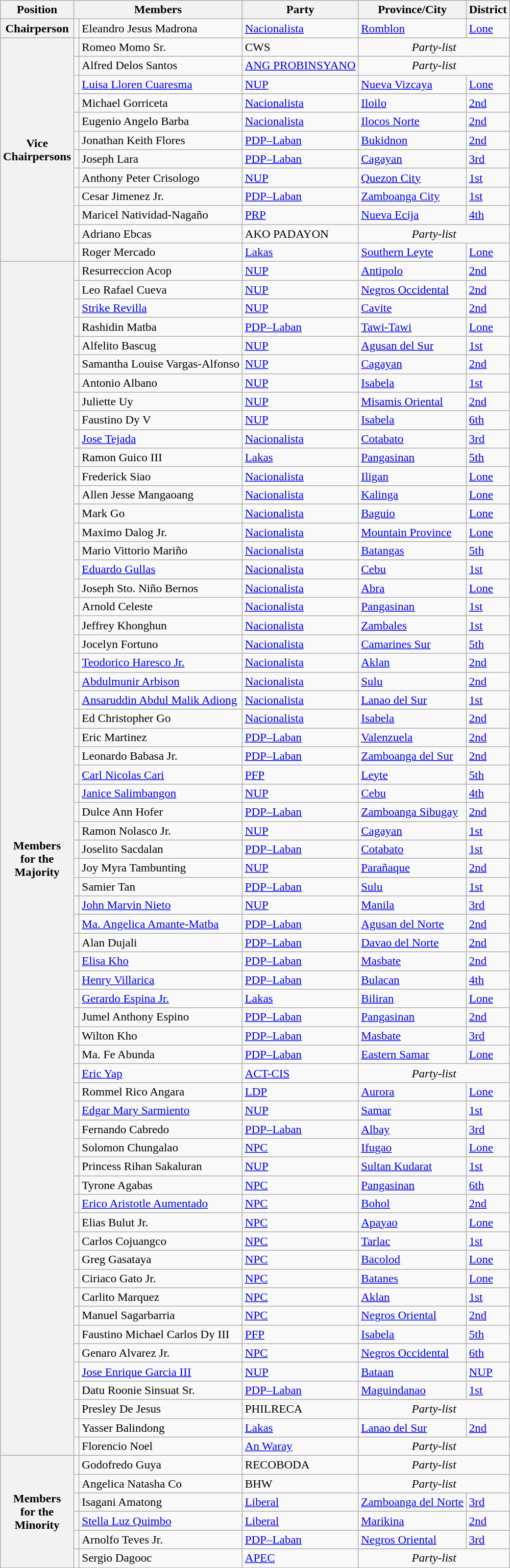<table class="wikitable" style="font-size: 100%;">
<tr>
<th>Position</th>
<th colspan="2">Members</th>
<th>Party</th>
<th>Province/City</th>
<th>District</th>
</tr>
<tr>
<th>Chairperson</th>
<td></td>
<td>Eleandro Jesus Madrona</td>
<td><a href='#'>Nacionalista</a></td>
<td><a href='#'>Romblon</a></td>
<td><a href='#'>Lone</a></td>
</tr>
<tr>
<th rowspan="12">Vice<br>Chairpersons</th>
<td></td>
<td>Romeo Momo Sr.</td>
<td>CWS</td>
<td align="center" colspan="2"><em>Party-list</em></td>
</tr>
<tr>
<td></td>
<td>Alfred Delos Santos</td>
<td><a href='#'>ANG PROBINSYANO</a></td>
<td align="center" colspan="2"><em>Party-list</em></td>
</tr>
<tr>
<td></td>
<td><a href='#'>Luisa Lloren Cuaresma</a></td>
<td><a href='#'>NUP</a></td>
<td><a href='#'>Nueva Vizcaya</a></td>
<td><a href='#'>Lone</a></td>
</tr>
<tr>
<td></td>
<td>Michael Gorriceta</td>
<td><a href='#'>Nacionalista</a></td>
<td><a href='#'>Iloilo</a></td>
<td><a href='#'>2nd</a></td>
</tr>
<tr>
<td></td>
<td>Eugenio Angelo Barba</td>
<td><a href='#'>Nacionalista</a></td>
<td><a href='#'>Ilocos Norte</a></td>
<td><a href='#'>2nd</a></td>
</tr>
<tr>
<td></td>
<td>Jonathan Keith Flores</td>
<td><a href='#'>PDP–Laban</a></td>
<td><a href='#'>Bukidnon</a></td>
<td><a href='#'>2nd</a></td>
</tr>
<tr>
<td></td>
<td>Joseph Lara</td>
<td><a href='#'>PDP–Laban</a></td>
<td><a href='#'>Cagayan</a></td>
<td><a href='#'>3rd</a></td>
</tr>
<tr>
<td></td>
<td>Anthony Peter Crisologo</td>
<td><a href='#'>NUP</a></td>
<td><a href='#'>Quezon City</a></td>
<td><a href='#'>1st</a></td>
</tr>
<tr>
<td></td>
<td>Cesar Jimenez Jr.</td>
<td><a href='#'>PDP–Laban</a></td>
<td><a href='#'>Zamboanga City</a></td>
<td><a href='#'>1st</a></td>
</tr>
<tr>
<td></td>
<td>Maricel Natividad-Nagaño</td>
<td><a href='#'>PRP</a></td>
<td><a href='#'>Nueva Ecija</a></td>
<td><a href='#'>4th</a></td>
</tr>
<tr>
<td></td>
<td>Adriano Ebcas</td>
<td>AKO PADAYON</td>
<td align="center" colspan="2"><em>Party-list</em></td>
</tr>
<tr>
<td></td>
<td>Roger Mercado</td>
<td><a href='#'>Lakas</a></td>
<td><a href='#'>Southern Leyte</a></td>
<td><a href='#'>Lone</a></td>
</tr>
<tr>
<th rowspan="64">Members<br>for the<br>Majority</th>
<td></td>
<td>Resurreccion Acop</td>
<td><a href='#'>NUP</a></td>
<td><a href='#'>Antipolo</a></td>
<td><a href='#'>2nd</a></td>
</tr>
<tr>
<td></td>
<td>Leo Rafael Cueva</td>
<td><a href='#'>NUP</a></td>
<td><a href='#'>Negros Occidental</a></td>
<td><a href='#'>2nd</a></td>
</tr>
<tr>
<td></td>
<td><a href='#'>Strike Revilla</a></td>
<td><a href='#'>NUP</a></td>
<td><a href='#'>Cavite</a></td>
<td><a href='#'>2nd</a></td>
</tr>
<tr>
<td></td>
<td>Rashidin Matba</td>
<td><a href='#'>PDP–Laban</a></td>
<td><a href='#'>Tawi-Tawi</a></td>
<td><a href='#'>Lone</a></td>
</tr>
<tr>
<td></td>
<td>Alfelito Bascug</td>
<td><a href='#'>NUP</a></td>
<td><a href='#'>Agusan del Sur</a></td>
<td><a href='#'>1st</a></td>
</tr>
<tr>
<td></td>
<td>Samantha Louise Vargas-Alfonso</td>
<td><a href='#'>NUP</a></td>
<td><a href='#'>Cagayan</a></td>
<td><a href='#'>2nd</a></td>
</tr>
<tr>
<td></td>
<td>Antonio Albano</td>
<td><a href='#'>NUP</a></td>
<td><a href='#'>Isabela</a></td>
<td><a href='#'>1st</a></td>
</tr>
<tr>
<td></td>
<td>Juliette Uy</td>
<td><a href='#'>NUP</a></td>
<td><a href='#'>Misamis Oriental</a></td>
<td><a href='#'>2nd</a></td>
</tr>
<tr>
<td></td>
<td>Faustino Dy V</td>
<td><a href='#'>NUP</a></td>
<td><a href='#'>Isabela</a></td>
<td><a href='#'>6th</a></td>
</tr>
<tr>
<td></td>
<td><a href='#'>Jose Tejada</a></td>
<td><a href='#'>Nacionalista</a></td>
<td><a href='#'>Cotabato</a></td>
<td><a href='#'>3rd</a></td>
</tr>
<tr>
<td></td>
<td>Ramon Guico III</td>
<td><a href='#'>Lakas</a></td>
<td><a href='#'>Pangasinan</a></td>
<td><a href='#'>5th</a></td>
</tr>
<tr>
<td></td>
<td>Frederick Siao</td>
<td><a href='#'>Nacionalista</a></td>
<td><a href='#'>Iligan</a></td>
<td><a href='#'>Lone</a></td>
</tr>
<tr>
<td></td>
<td>Allen Jesse Mangaoang</td>
<td><a href='#'>Nacionalista</a></td>
<td><a href='#'>Kalinga</a></td>
<td><a href='#'>Lone</a></td>
</tr>
<tr>
<td></td>
<td>Mark Go</td>
<td><a href='#'>Nacionalista</a></td>
<td><a href='#'>Baguio</a></td>
<td><a href='#'>Lone</a></td>
</tr>
<tr>
<td></td>
<td>Maximo Dalog Jr.</td>
<td><a href='#'>Nacionalista</a></td>
<td><a href='#'>Mountain Province</a></td>
<td><a href='#'>Lone</a></td>
</tr>
<tr>
<td></td>
<td>Mario Vittorio Mariño</td>
<td><a href='#'>Nacionalista</a></td>
<td><a href='#'>Batangas</a></td>
<td><a href='#'>5th</a></td>
</tr>
<tr>
<td></td>
<td><a href='#'>Eduardo Gullas</a></td>
<td><a href='#'>Nacionalista</a></td>
<td><a href='#'>Cebu</a></td>
<td><a href='#'>1st</a></td>
</tr>
<tr>
<td></td>
<td>Joseph Sto. Niño Bernos</td>
<td><a href='#'>Nacionalista</a></td>
<td><a href='#'>Abra</a></td>
<td><a href='#'>Lone</a></td>
</tr>
<tr>
<td></td>
<td>Arnold Celeste</td>
<td><a href='#'>Nacionalista</a></td>
<td><a href='#'>Pangasinan</a></td>
<td><a href='#'>1st</a></td>
</tr>
<tr>
<td></td>
<td>Jeffrey Khonghun</td>
<td><a href='#'>Nacionalista</a></td>
<td><a href='#'>Zambales</a></td>
<td><a href='#'>1st</a></td>
</tr>
<tr>
<td></td>
<td>Jocelyn Fortuno</td>
<td><a href='#'>Nacionalista</a></td>
<td><a href='#'>Camarines Sur</a></td>
<td><a href='#'>5th</a></td>
</tr>
<tr>
<td></td>
<td><a href='#'>Teodorico Haresco Jr.</a></td>
<td><a href='#'>Nacionalista</a></td>
<td><a href='#'>Aklan</a></td>
<td><a href='#'>2nd</a></td>
</tr>
<tr>
<td></td>
<td><a href='#'>Abdulmunir Arbison</a></td>
<td><a href='#'>Nacionalista</a></td>
<td><a href='#'>Sulu</a></td>
<td><a href='#'>2nd</a></td>
</tr>
<tr>
<td></td>
<td><a href='#'>Ansaruddin Abdul Malik Adiong</a></td>
<td><a href='#'>Nacionalista</a></td>
<td><a href='#'>Lanao del Sur</a></td>
<td><a href='#'>1st</a></td>
</tr>
<tr>
<td></td>
<td>Ed Christopher Go</td>
<td><a href='#'>Nacionalista</a></td>
<td><a href='#'>Isabela</a></td>
<td><a href='#'>2nd</a></td>
</tr>
<tr>
<td></td>
<td>Eric Martinez</td>
<td><a href='#'>PDP–Laban</a></td>
<td><a href='#'>Valenzuela</a></td>
<td><a href='#'>2nd</a></td>
</tr>
<tr>
<td></td>
<td>Leonardo Babasa Jr.</td>
<td><a href='#'>PDP–Laban</a></td>
<td><a href='#'>Zamboanga del Sur</a></td>
<td><a href='#'>2nd</a></td>
</tr>
<tr>
<td></td>
<td><a href='#'>Carl Nicolas Cari</a></td>
<td><a href='#'>PFP</a></td>
<td><a href='#'>Leyte</a></td>
<td><a href='#'>5th</a></td>
</tr>
<tr>
<td></td>
<td><a href='#'>Janice Salimbangon</a></td>
<td><a href='#'>NUP</a></td>
<td><a href='#'>Cebu</a></td>
<td><a href='#'>4th</a></td>
</tr>
<tr>
<td></td>
<td>Dulce Ann Hofer</td>
<td><a href='#'>PDP–Laban</a></td>
<td><a href='#'>Zamboanga Sibugay</a></td>
<td><a href='#'>2nd</a></td>
</tr>
<tr>
<td></td>
<td>Ramon Nolasco Jr.</td>
<td><a href='#'>NUP</a></td>
<td><a href='#'>Cagayan</a></td>
<td><a href='#'>1st</a></td>
</tr>
<tr>
<td></td>
<td>Joselito Sacdalan</td>
<td><a href='#'>PDP–Laban</a></td>
<td><a href='#'>Cotabato</a></td>
<td><a href='#'>1st</a></td>
</tr>
<tr>
<td></td>
<td>Joy Myra Tambunting</td>
<td><a href='#'>NUP</a></td>
<td><a href='#'>Parañaque</a></td>
<td><a href='#'>2nd</a></td>
</tr>
<tr>
<td></td>
<td>Samier Tan</td>
<td><a href='#'>PDP–Laban</a></td>
<td><a href='#'>Sulu</a></td>
<td><a href='#'>1st</a></td>
</tr>
<tr>
<td></td>
<td><a href='#'>John Marvin Nieto</a></td>
<td><a href='#'>NUP</a></td>
<td><a href='#'>Manila</a></td>
<td><a href='#'>3rd</a></td>
</tr>
<tr>
<td></td>
<td><a href='#'>Ma. Angelica Amante-Matba</a></td>
<td><a href='#'>PDP–Laban</a></td>
<td><a href='#'>Agusan del Norte</a></td>
<td><a href='#'>2nd</a></td>
</tr>
<tr>
<td></td>
<td>Alan Dujali</td>
<td><a href='#'>PDP–Laban</a></td>
<td><a href='#'>Davao del Norte</a></td>
<td><a href='#'>2nd</a></td>
</tr>
<tr>
<td></td>
<td><a href='#'>Elisa Kho</a></td>
<td><a href='#'>PDP–Laban</a></td>
<td><a href='#'>Masbate</a></td>
<td><a href='#'>2nd</a></td>
</tr>
<tr>
<td></td>
<td><a href='#'>Henry Villarica</a></td>
<td><a href='#'>PDP–Laban</a></td>
<td><a href='#'>Bulacan</a></td>
<td><a href='#'>4th</a></td>
</tr>
<tr>
<td></td>
<td><a href='#'>Gerardo Espina Jr.</a></td>
<td><a href='#'>Lakas</a></td>
<td><a href='#'>Biliran</a></td>
<td><a href='#'>Lone</a></td>
</tr>
<tr>
<td></td>
<td>Jumel Anthony Espino</td>
<td><a href='#'>PDP–Laban</a></td>
<td><a href='#'>Pangasinan</a></td>
<td><a href='#'>2nd</a></td>
</tr>
<tr>
<td></td>
<td>Wilton Kho</td>
<td><a href='#'>PDP–Laban</a></td>
<td><a href='#'>Masbate</a></td>
<td><a href='#'>3rd</a></td>
</tr>
<tr>
<td></td>
<td>Ma. Fe Abunda</td>
<td><a href='#'>PDP–Laban</a></td>
<td><a href='#'>Eastern Samar</a></td>
<td><a href='#'>Lone</a></td>
</tr>
<tr>
<td></td>
<td><a href='#'>Eric Yap</a></td>
<td><a href='#'>ACT-CIS</a></td>
<td align="center" colspan="2"><em>Party-list</em></td>
</tr>
<tr>
<td></td>
<td>Rommel Rico Angara</td>
<td><a href='#'>LDP</a></td>
<td><a href='#'>Aurora</a></td>
<td><a href='#'>Lone</a></td>
</tr>
<tr>
<td></td>
<td><a href='#'>Edgar Mary Sarmiento</a></td>
<td><a href='#'>NUP</a></td>
<td><a href='#'>Samar</a></td>
<td><a href='#'>1st</a></td>
</tr>
<tr>
<td></td>
<td>Fernando Cabredo</td>
<td><a href='#'>PDP–Laban</a></td>
<td><a href='#'>Albay</a></td>
<td><a href='#'>3rd</a></td>
</tr>
<tr>
<td></td>
<td>Solomon Chungalao</td>
<td><a href='#'>NPC</a></td>
<td><a href='#'>Ifugao</a></td>
<td><a href='#'>Lone</a></td>
</tr>
<tr>
<td></td>
<td>Princess Rihan Sakaluran</td>
<td><a href='#'>NUP</a></td>
<td><a href='#'>Sultan Kudarat</a></td>
<td><a href='#'>1st</a></td>
</tr>
<tr>
<td></td>
<td>Tyrone Agabas</td>
<td><a href='#'>NPC</a></td>
<td><a href='#'>Pangasinan</a></td>
<td><a href='#'>6th</a></td>
</tr>
<tr>
<td></td>
<td><a href='#'>Erico Aristotle Aumentado</a></td>
<td><a href='#'>NPC</a></td>
<td><a href='#'>Bohol</a></td>
<td><a href='#'>2nd</a></td>
</tr>
<tr>
<td></td>
<td>Elias Bulut Jr.</td>
<td><a href='#'>NPC</a></td>
<td><a href='#'>Apayao</a></td>
<td><a href='#'>Lone</a></td>
</tr>
<tr>
<td></td>
<td>Carlos Cojuangco</td>
<td><a href='#'>NPC</a></td>
<td><a href='#'>Tarlac</a></td>
<td><a href='#'>1st</a></td>
</tr>
<tr>
<td></td>
<td>Greg Gasataya</td>
<td><a href='#'>NPC</a></td>
<td><a href='#'>Bacolod</a></td>
<td><a href='#'>Lone</a></td>
</tr>
<tr>
<td></td>
<td>Ciriaco Gato Jr.</td>
<td><a href='#'>NPC</a></td>
<td><a href='#'>Batanes</a></td>
<td><a href='#'>Lone</a></td>
</tr>
<tr>
<td></td>
<td>Carlito Marquez</td>
<td><a href='#'>NPC</a></td>
<td><a href='#'>Aklan</a></td>
<td><a href='#'>1st</a></td>
</tr>
<tr>
<td></td>
<td>Manuel Sagarbarria</td>
<td><a href='#'>NPC</a></td>
<td><a href='#'>Negros Oriental</a></td>
<td><a href='#'>2nd</a></td>
</tr>
<tr>
<td></td>
<td>Faustino Michael Carlos Dy III</td>
<td><a href='#'>PFP</a></td>
<td><a href='#'>Isabela</a></td>
<td><a href='#'>5th</a></td>
</tr>
<tr>
<td></td>
<td>Genaro Alvarez Jr.</td>
<td><a href='#'>NPC</a></td>
<td><a href='#'>Negros Occidental</a></td>
<td><a href='#'>6th</a></td>
</tr>
<tr>
<td></td>
<td><a href='#'>Jose Enrique Garcia III</a></td>
<td><a href='#'>NUP</a></td>
<td><a href='#'>Bataan</a></td>
<td><a href='#'>NUP</a></td>
</tr>
<tr>
<td></td>
<td>Datu Roonie Sinsuat Sr.</td>
<td><a href='#'>PDP–Laban</a></td>
<td><a href='#'>Maguindanao</a></td>
<td><a href='#'>1st</a></td>
</tr>
<tr>
<td></td>
<td>Presley De Jesus</td>
<td>PHILRECA</td>
<td align="center" colspan="2"><em>Party-list</em></td>
</tr>
<tr>
<td></td>
<td>Yasser Balindong</td>
<td><a href='#'>Lakas</a></td>
<td><a href='#'>Lanao del Sur</a></td>
<td><a href='#'>2nd</a></td>
</tr>
<tr>
<td></td>
<td>Florencio Noel</td>
<td><a href='#'>An Waray</a></td>
<td align="center" colspan="2"><em>Party-list</em></td>
</tr>
<tr>
<th rowspan="6">Members<br>for the<br>Minority</th>
<td></td>
<td>Godofredo Guya</td>
<td>RECOBODA</td>
<td align="center" colspan="2"><em>Party-list</em></td>
</tr>
<tr>
<td></td>
<td>Angelica Natasha Co</td>
<td>BHW</td>
<td align="center" colspan="2"><em>Party-list</em></td>
</tr>
<tr>
<td></td>
<td>Isagani Amatong</td>
<td><a href='#'>Liberal</a></td>
<td><a href='#'>Zamboanga del Norte</a></td>
<td><a href='#'>3rd</a></td>
</tr>
<tr>
<td></td>
<td><a href='#'>Stella Luz Quimbo</a></td>
<td><a href='#'>Liberal</a></td>
<td><a href='#'>Marikina</a></td>
<td><a href='#'>2nd</a></td>
</tr>
<tr>
<td></td>
<td>Arnolfo Teves Jr.</td>
<td><a href='#'>PDP–Laban</a></td>
<td><a href='#'>Negros Oriental</a></td>
<td><a href='#'>3rd</a></td>
</tr>
<tr>
<td></td>
<td>Sergio Dagooc</td>
<td><a href='#'>APEC</a></td>
<td align="center" colspan="2"><em>Party-list</em></td>
</tr>
</table>
